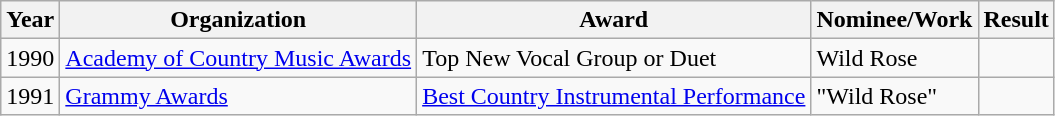<table class="wikitable">
<tr>
<th>Year</th>
<th>Organization</th>
<th>Award</th>
<th>Nominee/Work</th>
<th>Result</th>
</tr>
<tr>
<td>1990</td>
<td><a href='#'>Academy of Country Music Awards</a></td>
<td>Top New Vocal Group or Duet</td>
<td>Wild Rose</td>
<td></td>
</tr>
<tr>
<td>1991</td>
<td><a href='#'>Grammy Awards</a></td>
<td><a href='#'>Best Country Instrumental Performance</a></td>
<td>"Wild Rose"</td>
<td></td>
</tr>
</table>
